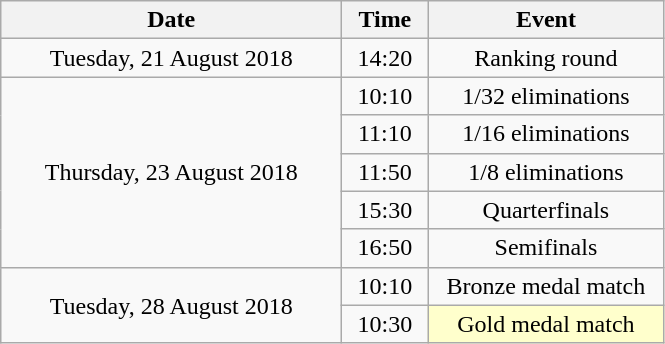<table class = "wikitable" style="text-align:center;">
<tr>
<th width=220>Date</th>
<th width=50>Time</th>
<th width=150>Event</th>
</tr>
<tr>
<td>Tuesday, 21 August 2018</td>
<td>14:20</td>
<td>Ranking round</td>
</tr>
<tr>
<td rowspan=5>Thursday, 23 August 2018</td>
<td>10:10</td>
<td>1/32 eliminations</td>
</tr>
<tr>
<td>11:10</td>
<td>1/16 eliminations</td>
</tr>
<tr>
<td>11:50</td>
<td>1/8 eliminations</td>
</tr>
<tr>
<td>15:30</td>
<td>Quarterfinals</td>
</tr>
<tr>
<td>16:50</td>
<td>Semifinals</td>
</tr>
<tr>
<td rowspan=2>Tuesday, 28 August 2018</td>
<td>10:10</td>
<td>Bronze medal match</td>
</tr>
<tr>
<td>10:30</td>
<td bgcolor=ffffcc>Gold medal match</td>
</tr>
</table>
